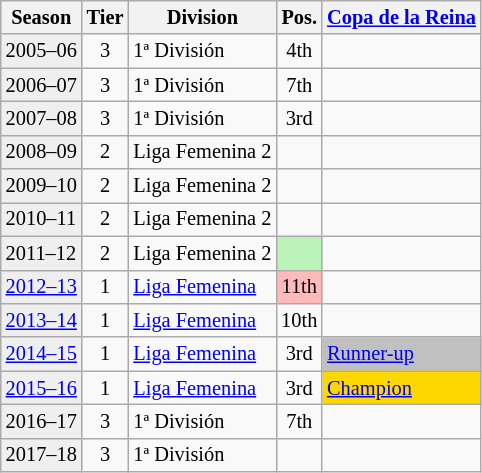<table class="wikitable" style="font-size:85%">
<tr>
<th>Season</th>
<th>Tier</th>
<th>Division</th>
<th>Pos.</th>
<th><a href='#'>Copa de la Reina</a></th>
</tr>
<tr>
<td style="background:#efefef;">2005–06</td>
<td style="text-align:center;">3</td>
<td>1ª División</td>
<td style="text-align:center;">4th</td>
<td></td>
</tr>
<tr>
<td style="background:#efefef;">2006–07</td>
<td style="text-align:center;">3</td>
<td>1ª División</td>
<td style="text-align:center;">7th</td>
<td></td>
</tr>
<tr>
<td style="background:#efefef;">2007–08</td>
<td style="text-align:center;">3</td>
<td>1ª División</td>
<td style="text-align:center;">3rd</td>
<td></td>
</tr>
<tr>
<td style="background:#efefef;">2008–09</td>
<td style="text-align:center;">2</td>
<td>Liga Femenina 2</td>
<td style="text-align:center;"></td>
<td></td>
</tr>
<tr>
<td style="background:#efefef;">2009–10</td>
<td style="text-align:center;">2</td>
<td>Liga Femenina 2</td>
<td style="text-align:center;"></td>
<td></td>
</tr>
<tr>
<td style="background:#efefef;">2010–11</td>
<td style="text-align:center;">2</td>
<td>Liga Femenina 2</td>
<td style="text-align:center;"></td>
<td></td>
</tr>
<tr>
<td style="background:#efefef;">2011–12</td>
<td style="text-align:center;">2</td>
<td>Liga Femenina 2</td>
<td style="background:#BBF3BB; text-align:center;"></td>
<td></td>
</tr>
<tr>
<td style="background:#efefef;"><a href='#'>2012–13</a></td>
<td style="text-align:center;">1</td>
<td><a href='#'>Liga Femenina</a></td>
<td style="text-align:center;" bgcolor=#FFBBBB>11th</td>
<td></td>
</tr>
<tr>
<td style="background:#efefef;"><a href='#'>2013–14</a></td>
<td style="text-align:center;">1</td>
<td><a href='#'>Liga Femenina</a></td>
<td style="text-align:center;">10th</td>
<td></td>
</tr>
<tr>
<td style="background:#efefef;"><a href='#'>2014–15</a></td>
<td style="text-align:center;">1</td>
<td><a href='#'>Liga Femenina</a></td>
<td style="text-align:center;">3rd</td>
<td style="background:silver;"><a href='#'>Runner-up</a></td>
</tr>
<tr>
<td style="background:#efefef;"><a href='#'>2015–16</a></td>
<td style="text-align:center;">1</td>
<td><a href='#'>Liga Femenina</a></td>
<td style="text-align:center;">3rd</td>
<td style="background:gold;"><a href='#'>Champion</a></td>
</tr>
<tr>
<td style="background:#efefef;">2016–17</td>
<td style="text-align:center;">3</td>
<td>1ª División</td>
<td style="text-align:center;">7th</td>
<td></td>
</tr>
<tr>
<td style="background:#efefef;">2017–18</td>
<td style="text-align:center;">3</td>
<td>1ª División</td>
<td style="text-align:center;"></td>
<td></td>
</tr>
</table>
